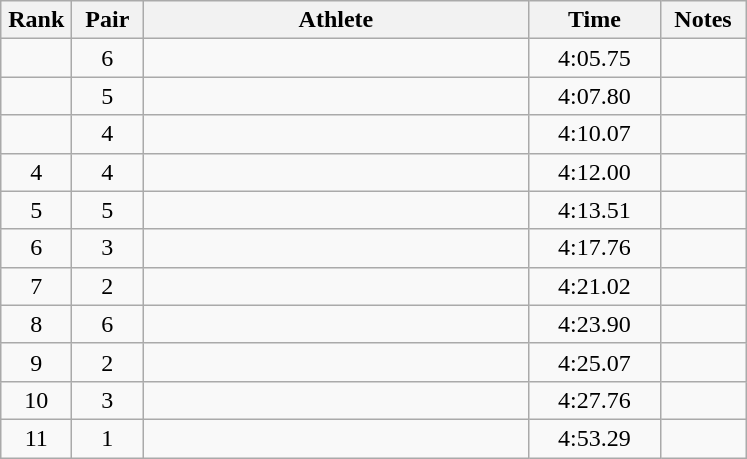<table class=wikitable style="text-align:center">
<tr>
<th width=40>Rank</th>
<th width=40>Pair</th>
<th width=250>Athlete</th>
<th width=80>Time</th>
<th width=50>Notes</th>
</tr>
<tr>
<td></td>
<td>6</td>
<td align=left></td>
<td>4:05.75</td>
<td></td>
</tr>
<tr>
<td></td>
<td>5</td>
<td align=left></td>
<td>4:07.80</td>
<td></td>
</tr>
<tr>
<td></td>
<td>4</td>
<td align=left></td>
<td>4:10.07</td>
<td></td>
</tr>
<tr>
<td>4</td>
<td>4</td>
<td align=left></td>
<td>4:12.00</td>
<td></td>
</tr>
<tr>
<td>5</td>
<td>5</td>
<td align=left></td>
<td>4:13.51</td>
<td></td>
</tr>
<tr>
<td>6</td>
<td>3</td>
<td align=left></td>
<td>4:17.76</td>
<td></td>
</tr>
<tr>
<td>7</td>
<td>2</td>
<td align=left></td>
<td>4:21.02</td>
<td></td>
</tr>
<tr>
<td>8</td>
<td>6</td>
<td align=left></td>
<td>4:23.90</td>
<td></td>
</tr>
<tr>
<td>9</td>
<td>2</td>
<td align=left></td>
<td>4:25.07</td>
<td></td>
</tr>
<tr>
<td>10</td>
<td>3</td>
<td align=left></td>
<td>4:27.76</td>
<td></td>
</tr>
<tr>
<td>11</td>
<td>1</td>
<td align=left></td>
<td>4:53.29</td>
<td></td>
</tr>
</table>
